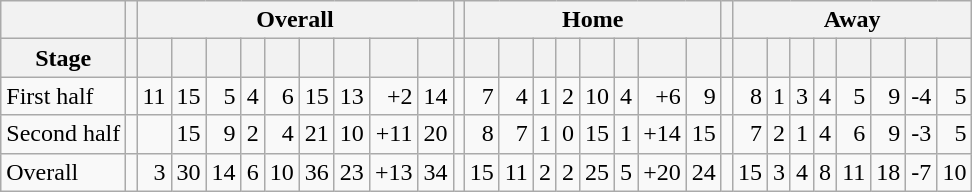<table class="wikitable" style="text-align: right;">
<tr>
<th rawspan=2></th>
<th rawspan=2></th>
<th colspan=9>Overall</th>
<th rawspan=1></th>
<th colspan=8>Home</th>
<th rawspan=1></th>
<th colspan=8>Away</th>
</tr>
<tr>
<th>Stage</th>
<th></th>
<th></th>
<th></th>
<th></th>
<th></th>
<th></th>
<th></th>
<th></th>
<th></th>
<th></th>
<th></th>
<th></th>
<th></th>
<th></th>
<th></th>
<th></th>
<th></th>
<th></th>
<th></th>
<th></th>
<th></th>
<th></th>
<th></th>
<th></th>
<th></th>
<th></th>
<th></th>
<th></th>
</tr>
<tr>
<td align="left">First half</td>
<td></td>
<td>11</td>
<td>15</td>
<td>5</td>
<td>4</td>
<td>6</td>
<td>15</td>
<td>13</td>
<td>+2</td>
<td>14</td>
<td></td>
<td>7</td>
<td>4</td>
<td>1</td>
<td>2</td>
<td>10</td>
<td>4</td>
<td>+6</td>
<td>9</td>
<td></td>
<td>8</td>
<td>1</td>
<td>3</td>
<td>4</td>
<td>5</td>
<td>9</td>
<td>-4</td>
<td>5</td>
</tr>
<tr>
<td align="left">Second half</td>
<td></td>
<td></td>
<td>15</td>
<td>9</td>
<td>2</td>
<td>4</td>
<td>21</td>
<td>10</td>
<td>+11</td>
<td>20</td>
<td></td>
<td>8</td>
<td>7</td>
<td>1</td>
<td>0</td>
<td>15</td>
<td>1</td>
<td>+14</td>
<td>15</td>
<td></td>
<td>7</td>
<td>2</td>
<td>1</td>
<td>4</td>
<td>6</td>
<td>9</td>
<td>-3</td>
<td>5</td>
</tr>
<tr>
<td align="left">Overall</td>
<td></td>
<td>3</td>
<td>30</td>
<td>14</td>
<td>6</td>
<td>10</td>
<td>36</td>
<td>23</td>
<td>+13</td>
<td>34</td>
<td></td>
<td>15</td>
<td>11</td>
<td>2</td>
<td>2</td>
<td>25</td>
<td>5</td>
<td>+20</td>
<td>24</td>
<td></td>
<td>15</td>
<td>3</td>
<td>4</td>
<td>8</td>
<td>11</td>
<td>18</td>
<td>-7</td>
<td>10</td>
</tr>
</table>
